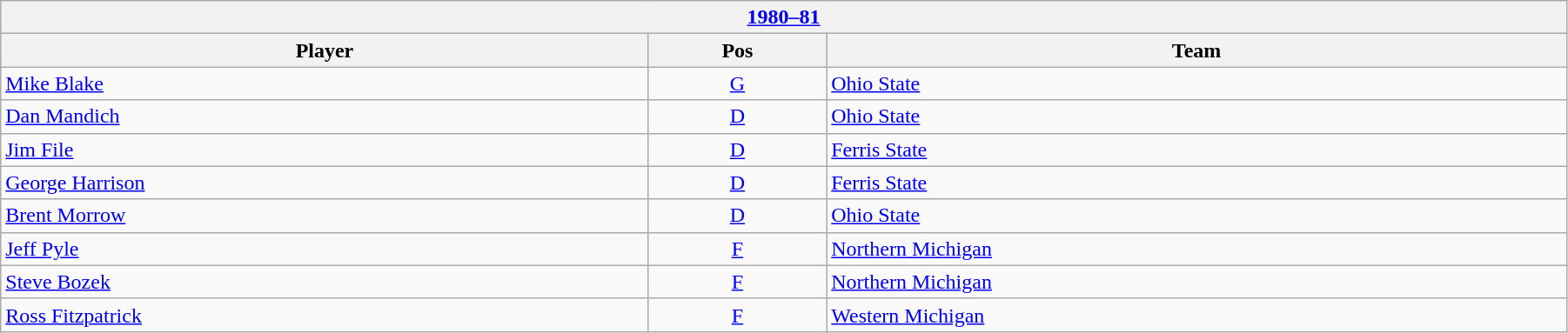<table class="wikitable" width=95%>
<tr>
<th colspan=3><a href='#'>1980–81</a></th>
</tr>
<tr>
<th>Player</th>
<th>Pos</th>
<th>Team</th>
</tr>
<tr>
<td><a href='#'>Mike Blake</a></td>
<td style="text-align:center;"><a href='#'>G</a></td>
<td><a href='#'>Ohio State</a></td>
</tr>
<tr>
<td><a href='#'>Dan Mandich</a></td>
<td style="text-align:center;"><a href='#'>D</a></td>
<td><a href='#'>Ohio State</a></td>
</tr>
<tr>
<td><a href='#'>Jim File</a></td>
<td style="text-align:center;"><a href='#'>D</a></td>
<td><a href='#'>Ferris State</a></td>
</tr>
<tr>
<td><a href='#'>George Harrison</a></td>
<td style="text-align:center;"><a href='#'>D</a></td>
<td><a href='#'>Ferris State</a></td>
</tr>
<tr>
<td><a href='#'>Brent Morrow</a></td>
<td style="text-align:center;"><a href='#'>D</a></td>
<td><a href='#'>Ohio State</a></td>
</tr>
<tr>
<td><a href='#'>Jeff Pyle</a></td>
<td style="text-align:center;"><a href='#'>F</a></td>
<td><a href='#'>Northern Michigan</a></td>
</tr>
<tr>
<td><a href='#'>Steve Bozek</a></td>
<td style="text-align:center;"><a href='#'>F</a></td>
<td><a href='#'>Northern Michigan</a></td>
</tr>
<tr>
<td><a href='#'>Ross Fitzpatrick</a></td>
<td style="text-align:center;"><a href='#'>F</a></td>
<td><a href='#'>Western Michigan</a></td>
</tr>
</table>
